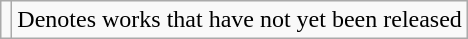<table class="wikitable">
<tr>
<td></td>
<td>Denotes works that have not yet been released</td>
</tr>
</table>
